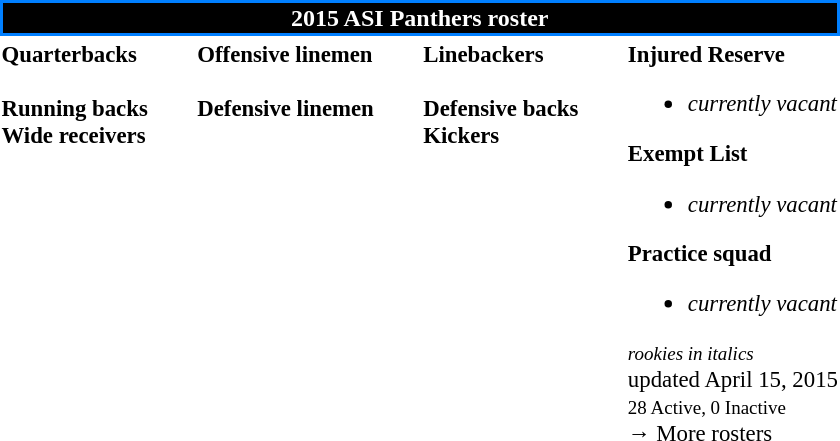<table class="toccolours" style="text-align: left;">
<tr>
<th colspan="7" style="background:black; border:2px solid #007FFF; color:white; text-align:center;"><strong>2015 ASI Panthers roster</strong></th>
</tr>
<tr>
<td style="font-size: 95%;vertical-align:top;"><strong>Quarterbacks</strong><br>

<br><strong>Running backs</strong>

<br><strong>Wide receivers</strong>






</td>
<td style="width: 25px;"></td>
<td style="font-size: 95%;vertical-align:top;"><strong>Offensive linemen</strong><br>


<br><strong>Defensive linemen</strong>




</td>
<td style="width: 25px;"></td>
<td style="font-size: 95%;vertical-align:top;"><strong>Linebackers</strong><br>
<br><strong>Defensive backs</strong>



<br><strong>Kickers</strong>
</td>
<td style="width: 25px;"></td>
<td style="font-size: 95%;vertical-align:top;"><strong>Injured Reserve</strong><br><ul><li><em>currently vacant</em></li></ul><strong>Exempt List</strong><ul><li><em>currently vacant</em></li></ul><strong>Practice squad</strong><ul><li><em>currently vacant</em></li></ul><small><em>rookies in italics</em></small><br>
 updated April 15, 2015<br>
<small>28 Active, 0 Inactive</small><br>→ More rosters</td>
</tr>
<tr>
</tr>
</table>
